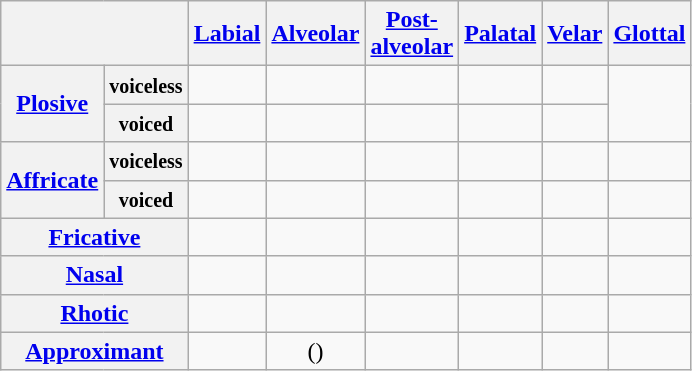<table class="wikitable" style="text-align:center">
<tr>
<th colspan="2"></th>
<th><a href='#'>Labial</a></th>
<th><a href='#'>Alveolar</a></th>
<th><a href='#'>Post-<br>alveolar</a></th>
<th><a href='#'>Palatal</a></th>
<th><a href='#'>Velar</a></th>
<th><a href='#'>Glottal</a></th>
</tr>
<tr>
<th rowspan="2"><a href='#'>Plosive</a></th>
<th><small>voiceless</small></th>
<td></td>
<td></td>
<td></td>
<td></td>
<td></td>
<td rowspan="2"></td>
</tr>
<tr>
<th><small>voiced</small></th>
<td></td>
<td></td>
<td></td>
<td></td>
<td></td>
</tr>
<tr>
<th rowspan="2"><a href='#'>Affricate</a></th>
<th><small>voiceless</small></th>
<td></td>
<td></td>
<td></td>
<td></td>
<td></td>
<td></td>
</tr>
<tr>
<th><small>voiced</small></th>
<td></td>
<td></td>
<td></td>
<td></td>
<td></td>
<td></td>
</tr>
<tr>
<th colspan="2"><a href='#'>Fricative</a></th>
<td></td>
<td></td>
<td></td>
<td></td>
<td></td>
<td></td>
</tr>
<tr>
<th colspan="2"><a href='#'>Nasal</a></th>
<td></td>
<td></td>
<td></td>
<td></td>
<td></td>
<td></td>
</tr>
<tr>
<th colspan="2"><a href='#'>Rhotic</a></th>
<td></td>
<td></td>
<td></td>
<td></td>
<td></td>
<td></td>
</tr>
<tr>
<th colspan="2"><a href='#'>Approximant</a></th>
<td></td>
<td>()</td>
<td></td>
<td></td>
<td></td>
<td></td>
</tr>
</table>
